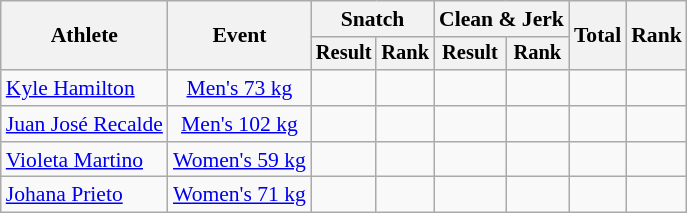<table class="wikitable" style="font-size:90%">
<tr>
<th rowspan=2>Athlete</th>
<th rowspan=2>Event</th>
<th colspan="2">Snatch</th>
<th colspan="2">Clean & Jerk</th>
<th rowspan="2">Total</th>
<th rowspan="2">Rank</th>
</tr>
<tr style="font-size:95%">
<th>Result</th>
<th>Rank</th>
<th>Result</th>
<th>Rank</th>
</tr>
<tr align=center>
<td align=left><a href='#'>Kyle Hamilton</a></td>
<td><a href='#'>Men's 73 kg</a></td>
<td></td>
<td></td>
<td></td>
<td></td>
<td></td>
<td></td>
</tr>
<tr align=center>
<td align=left><a href='#'>Juan José Recalde</a></td>
<td><a href='#'>Men's 102 kg</a></td>
<td></td>
<td></td>
<td></td>
<td></td>
<td></td>
<td></td>
</tr>
<tr align=center>
<td align=left><a href='#'>Violeta Martino</a></td>
<td><a href='#'>Women's 59 kg</a></td>
<td></td>
<td></td>
<td></td>
<td></td>
<td></td>
<td></td>
</tr>
<tr align=center>
<td align=left><a href='#'>Johana Prieto</a></td>
<td><a href='#'>Women's 71 kg</a></td>
<td></td>
<td></td>
<td></td>
<td></td>
<td></td>
<td></td>
</tr>
</table>
